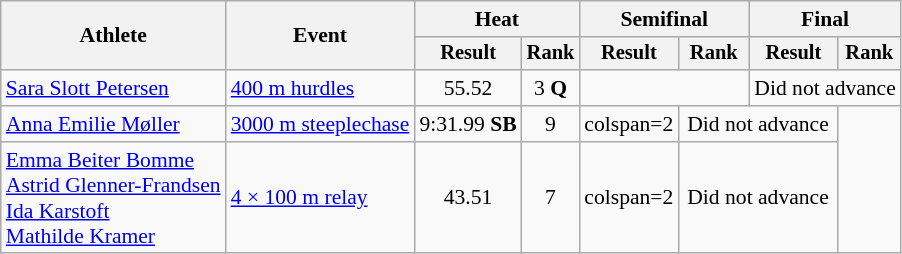<table class="wikitable" style="font-size:90%">
<tr>
<th rowspan="2">Athlete</th>
<th rowspan="2">Event</th>
<th colspan="2">Heat</th>
<th colspan="2">Semifinal</th>
<th colspan="2">Final</th>
</tr>
<tr style="font-size:95%">
<th>Result</th>
<th>Rank</th>
<th>Result</th>
<th>Rank</th>
<th>Result</th>
<th>Rank</th>
</tr>
<tr align=center>
<td align=left><a href='#'>Sara Slott Petersen</a></td>
<td align=left><a href='#'>400 m hurdles</a></td>
<td>55.52</td>
<td>3 <strong>Q</strong></td>
<td colspan=2></td>
<td colspan=2>Did not advance</td>
</tr>
<tr align=center>
<td align=left><a href='#'>Anna Emilie Møller</a></td>
<td align=left><a href='#'>3000 m steeplechase</a></td>
<td>9:31.99 <strong>SB</strong></td>
<td>9</td>
<td>colspan=2 </td>
<td colspan=2>Did not advance</td>
</tr>
<tr align=center>
<td align=left><a href='#'>Emma Beiter Bomme</a><br><a href='#'>Astrid Glenner-Frandsen</a><br><a href='#'>Ida Karstoft</a><br><a href='#'>Mathilde Kramer</a></td>
<td align=left><a href='#'>4 × 100 m relay</a></td>
<td>43.51 <strong></strong></td>
<td>7</td>
<td>colspan=2 </td>
<td colspan=2>Did not advance</td>
</tr>
</table>
